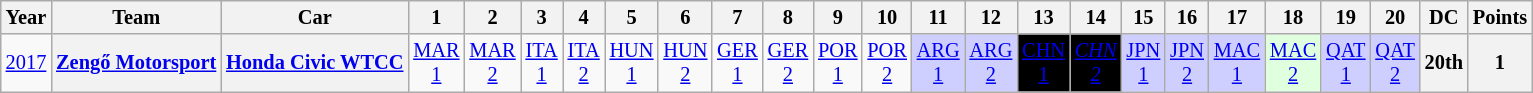<table class="wikitable" style="text-align:center; font-size:85%">
<tr>
<th>Year</th>
<th>Team</th>
<th>Car</th>
<th>1</th>
<th>2</th>
<th>3</th>
<th>4</th>
<th>5</th>
<th>6</th>
<th>7</th>
<th>8</th>
<th>9</th>
<th>10</th>
<th>11</th>
<th>12</th>
<th>13</th>
<th>14</th>
<th>15</th>
<th>16</th>
<th>17</th>
<th>18</th>
<th>19</th>
<th>20</th>
<th>DC</th>
<th>Points</th>
</tr>
<tr>
<td><a href='#'>2017</a></td>
<th><a href='#'>Zengő Motorsport</a></th>
<th><a href='#'>Honda Civic WTCC</a></th>
<td><a href='#'>MAR<br>1</a></td>
<td><a href='#'>MAR<br>2</a></td>
<td><a href='#'>ITA<br>1</a></td>
<td><a href='#'>ITA<br>2</a></td>
<td><a href='#'>HUN<br>1</a></td>
<td><a href='#'>HUN<br>2</a></td>
<td><a href='#'>GER<br>1</a></td>
<td><a href='#'>GER<br>2</a></td>
<td><a href='#'>POR<br>1</a></td>
<td><a href='#'>POR<br>2</a></td>
<td style="background:#CFCFFF;"><a href='#'>ARG<br>1</a><br></td>
<td style="background:#CFCFFF;"><a href='#'>ARG<br>2</a><br></td>
<td style="background:#000000; color:white"><a href='#'><span>CHN<br>1</span></a><br></td>
<td style="background:#000000; color:white"><em><a href='#'><span>CHN<br>2</span></a></em><br></td>
<td style="background:#CFCFFF;"><a href='#'>JPN<br>1</a><br></td>
<td style="background:#CFCFFF;"><a href='#'>JPN<br>2</a><br></td>
<td style="background:#CFCFFF;"><a href='#'>MAC<br>1</a><br></td>
<td style="background:#DFFFDF;"><a href='#'>MAC<br>2</a><br></td>
<td style="background:#CFCFFF;"><a href='#'>QAT<br>1</a><br></td>
<td style="background:#CFCFFF;"><a href='#'>QAT<br>2</a><br></td>
<th>20th</th>
<th>1</th>
</tr>
</table>
